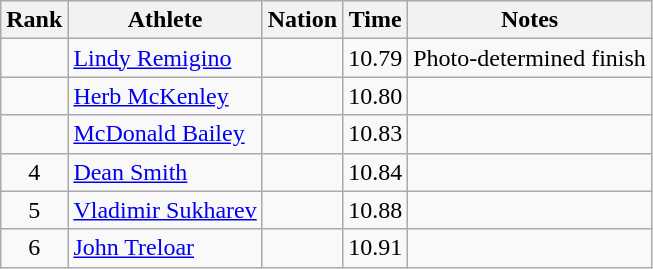<table class="wikitable sortable" style="text-align:center">
<tr>
<th>Rank</th>
<th>Athlete</th>
<th>Nation</th>
<th>Time</th>
<th>Notes</th>
</tr>
<tr>
<td></td>
<td align=left><a href='#'>Lindy Remigino</a></td>
<td align=left></td>
<td>10.79</td>
<td>Photo-determined finish</td>
</tr>
<tr>
<td></td>
<td align=left><a href='#'>Herb McKenley</a></td>
<td align=left></td>
<td>10.80</td>
<td></td>
</tr>
<tr>
<td></td>
<td align=left><a href='#'>McDonald Bailey</a></td>
<td align=left></td>
<td>10.83</td>
<td></td>
</tr>
<tr>
<td>4</td>
<td align=left><a href='#'>Dean Smith</a></td>
<td align=left></td>
<td>10.84</td>
<td></td>
</tr>
<tr>
<td>5</td>
<td align=left><a href='#'>Vladimir Sukharev</a></td>
<td align=left></td>
<td>10.88</td>
<td></td>
</tr>
<tr>
<td>6</td>
<td align=left><a href='#'>John Treloar</a></td>
<td align=left></td>
<td>10.91</td>
<td></td>
</tr>
</table>
